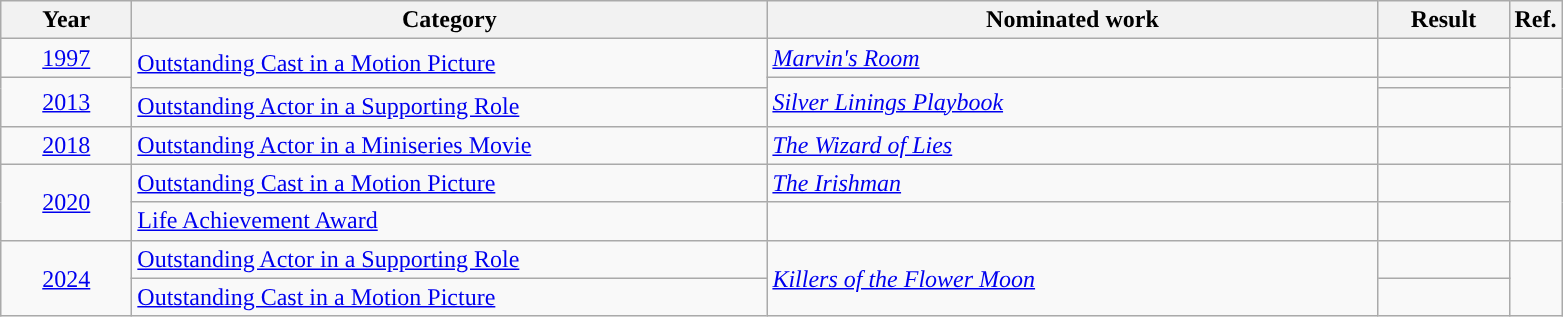<table class=wikitable>
<tr>
<th scope="col" style="width:5em;">Year</th>
<th scope="col" style="width:26em;">Category</th>
<th scope="col" style="width:25em;">Nominated work</th>
<th scope="col" style="width:5em;">Result</th>
<th>Ref.</th>
</tr>
<tr>
<td style="text-align:center;"><a href='#'>1997</a></td>
<td rowspan=2><a href='#'>Outstanding Cast in a Motion Picture</a></td>
<td><em><a href='#'>Marvin's Room</a></em></td>
<td></td>
<td style="text-align:center;"></td>
</tr>
<tr>
<td style="text-align:center;", rowspan="2"><a href='#'>2013</a></td>
<td rowspan="2"><em><a href='#'>Silver Linings Playbook</a></em></td>
<td></td>
<td style="text-align:center;" rowspan="2"></td>
</tr>
<tr>
<td><a href='#'>Outstanding Actor in a Supporting Role</a></td>
<td></td>
</tr>
<tr>
<td style="text-align:center;"><a href='#'>2018</a></td>
<td><a href='#'>Outstanding Actor in a Miniseries Movie</a></td>
<td><em><a href='#'>The Wizard of Lies</a></em></td>
<td></td>
<td style="text-align:center;"></td>
</tr>
<tr>
<td style="text-align:center;", rowspan=2><a href='#'>2020</a></td>
<td><a href='#'>Outstanding Cast in a Motion Picture</a></td>
<td><em><a href='#'>The Irishman</a></em></td>
<td></td>
<td rowspan=2 align=center></td>
</tr>
<tr>
<td><a href='#'>Life Achievement Award</a></td>
<td></td>
<td></td>
</tr>
<tr>
<td style="text-align:center;", rowspan=2><a href='#'>2024</a></td>
<td><a href='#'>Outstanding Actor in a Supporting Role</a></td>
<td rowspan="2"><em><a href='#'>Killers of the Flower Moon</a></em></td>
<td></td>
<td align="center" rowspan="2"></td>
</tr>
<tr>
<td><a href='#'>Outstanding Cast in a Motion Picture</a></td>
<td></td>
</tr>
</table>
